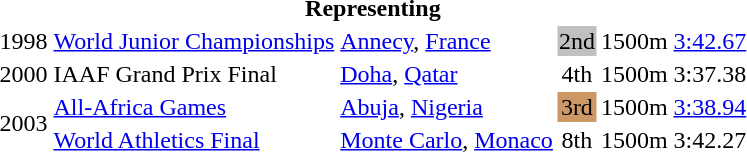<table>
<tr>
<th colspan="6">Representing </th>
</tr>
<tr>
<td>1998</td>
<td><a href='#'>World Junior Championships</a></td>
<td><a href='#'>Annecy</a>, <a href='#'>France</a></td>
<td bgcolor="silver" align="center">2nd</td>
<td>1500m</td>
<td><a href='#'>3:42.67</a></td>
</tr>
<tr>
<td>2000</td>
<td>IAAF Grand Prix Final</td>
<td><a href='#'>Doha</a>, <a href='#'>Qatar</a></td>
<td align="center">4th</td>
<td>1500m</td>
<td>3:37.38</td>
</tr>
<tr>
<td rowspan=2>2003</td>
<td><a href='#'>All-Africa Games</a></td>
<td><a href='#'>Abuja</a>, <a href='#'>Nigeria</a></td>
<td bgcolor="cc9966" align="center">3rd</td>
<td>1500m</td>
<td><a href='#'>3:38.94</a></td>
</tr>
<tr>
<td><a href='#'>World Athletics Final</a></td>
<td><a href='#'>Monte Carlo</a>, <a href='#'>Monaco</a></td>
<td align="center">8th</td>
<td>1500m</td>
<td>3:42.27</td>
</tr>
</table>
